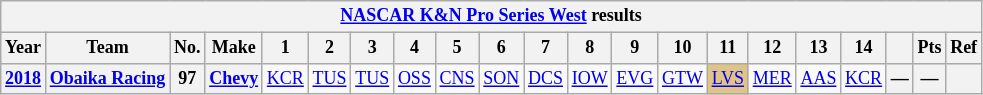<table class="wikitable" style="text-align:center; font-size:75%">
<tr>
<th colspan="22"><a href='#'>NASCAR K&N Pro Series West</a> results</th>
</tr>
<tr>
<th>Year</th>
<th>Team</th>
<th>No.</th>
<th>Make</th>
<th>1</th>
<th>2</th>
<th>3</th>
<th>4</th>
<th>5</th>
<th>6</th>
<th>7</th>
<th>8</th>
<th>9</th>
<th>10</th>
<th>11</th>
<th>12</th>
<th>13</th>
<th>14</th>
<th></th>
<th>Pts</th>
<th>Ref</th>
</tr>
<tr>
<th><a href='#'>2018</a></th>
<th><a href='#'>Obaika Racing</a></th>
<th>97</th>
<th><a href='#'>Chevy</a></th>
<td><a href='#'>KCR</a></td>
<td><a href='#'>TUS</a></td>
<td><a href='#'>TUS</a></td>
<td><a href='#'>OSS</a></td>
<td><a href='#'>CNS</a></td>
<td><a href='#'>SON</a></td>
<td><a href='#'>DCS</a></td>
<td><a href='#'>IOW</a></td>
<td><a href='#'>EVG</a></td>
<td><a href='#'>GTW</a></td>
<td style="background:#DFC484;"><a href='#'>LVS</a><br></td>
<td><a href='#'>MER</a></td>
<td><a href='#'>AAS</a></td>
<td><a href='#'>KCR</a></td>
<th>—</th>
<th>—</th>
<th></th>
</tr>
</table>
